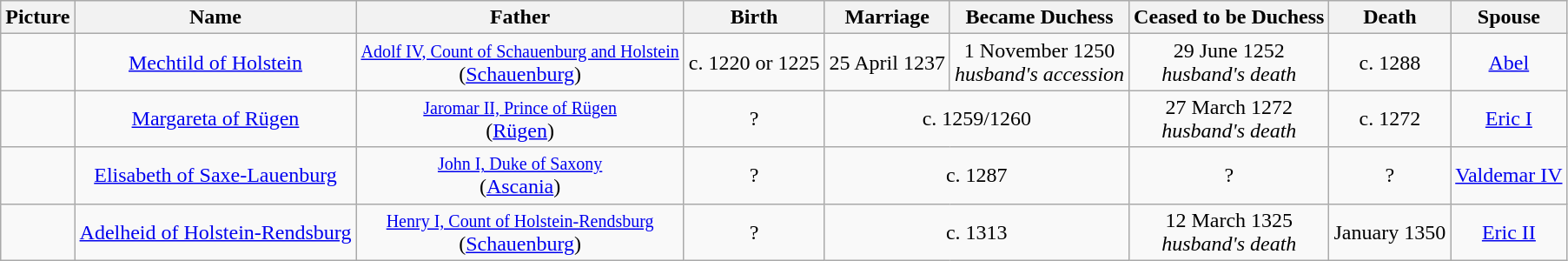<table class="wikitable" style="text-align: center">
<tr>
<th scope="col">Picture</th>
<th scope="col">Name</th>
<th scope="col">Father</th>
<th scope="col">Birth</th>
<th scope="col">Marriage</th>
<th scope="col">Became Duchess</th>
<th scope="col">Ceased to be Duchess</th>
<th scope="col">Death</th>
<th scope="col">Spouse</th>
</tr>
<tr>
<td></td>
<td><a href='#'>Mechtild of Holstein</a><br></td>
<td><small><a href='#'>Adolf IV, Count of Schauenburg and Holstein</a></small> <br>(<a href='#'>Schauenburg</a>)</td>
<td>c. 1220 or 1225</td>
<td>25 April 1237</td>
<td>1 November 1250<br><em>husband's accession</em></td>
<td>29 June 1252<br><em>husband's death</em></td>
<td>c. 1288</td>
<td><a href='#'>Abel</a></td>
</tr>
<tr>
<td></td>
<td><a href='#'>Margareta of Rügen</a></td>
<td><small><a href='#'>Jaromar II, Prince of Rügen</a></small> <br>(<a href='#'>Rügen</a>)</td>
<td>?</td>
<td colspan="2">c. 1259/1260</td>
<td>27 March 1272<br><em>husband's death</em></td>
<td>c. 1272</td>
<td><a href='#'>Eric I</a></td>
</tr>
<tr>
<td></td>
<td><a href='#'>Elisabeth of Saxe-Lauenburg</a></td>
<td><small><a href='#'>John I, Duke of Saxony</a></small> <br>(<a href='#'>Ascania</a>)</td>
<td>?</td>
<td colspan="2">c. 1287</td>
<td>?</td>
<td>?</td>
<td><a href='#'>Valdemar IV</a></td>
</tr>
<tr>
<td></td>
<td><a href='#'>Adelheid of Holstein-Rendsburg</a></td>
<td><small><a href='#'>Henry I, Count of Holstein-Rendsburg</a></small> <br>(<a href='#'>Schauenburg</a>)</td>
<td>?</td>
<td colspan="2">c. 1313</td>
<td>12 March 1325<br><em>husband's death</em></td>
<td>January 1350</td>
<td><a href='#'>Eric II</a></td>
</tr>
</table>
